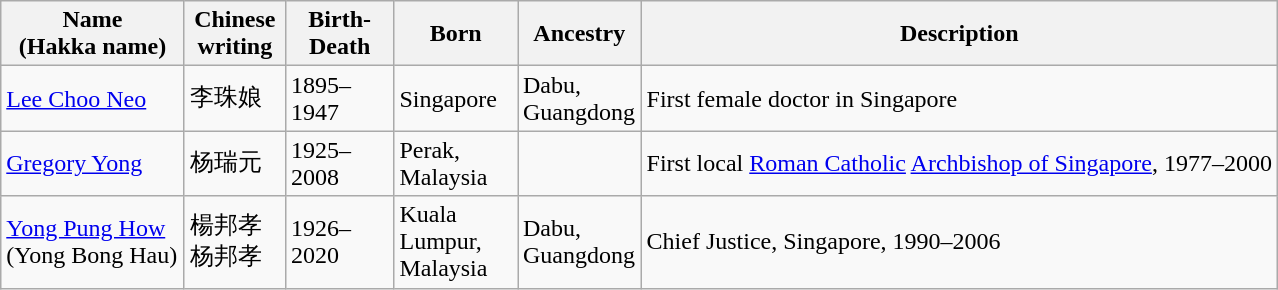<table class="wikitable">
<tr>
<th width="115">Name<br>(Hakka name)</th>
<th width="60">Chinese writing</th>
<th width="65">Birth-Death</th>
<th width="75">Born</th>
<th width="75">Ancestry</th>
<th>Description</th>
</tr>
<tr>
<td><a href='#'>Lee Choo Neo</a></td>
<td>李珠娘</td>
<td>1895–1947</td>
<td>Singapore</td>
<td>Dabu, Guangdong</td>
<td>First female doctor in Singapore</td>
</tr>
<tr>
<td><a href='#'>Gregory Yong</a></td>
<td>杨瑞元</td>
<td>1925–2008</td>
<td>Perak, Malaysia</td>
<td></td>
<td>First local <a href='#'>Roman Catholic</a> <a href='#'>Archbishop of Singapore</a>, 1977–2000</td>
</tr>
<tr>
<td><a href='#'>Yong Pung How</a><br>(Yong Bong Hau)</td>
<td>楊邦孝<br>杨邦孝</td>
<td>1926–2020</td>
<td>Kuala Lumpur, Malaysia</td>
<td>Dabu, Guangdong</td>
<td>Chief Justice, Singapore, 1990–2006</td>
</tr>
</table>
